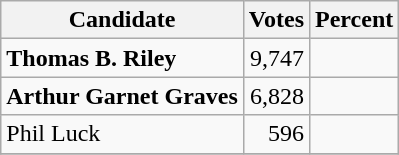<table class="wikitable">
<tr>
<th>Candidate</th>
<th>Votes</th>
<th>Percent</th>
</tr>
<tr>
<td style="font-weight:bold;">Thomas B. Riley</td>
<td style="text-align:right;">9,747</td>
<td style="text-align:right;"></td>
</tr>
<tr>
<td style="font-weight:bold;">Arthur Garnet Graves</td>
<td style="text-align:right;">6,828</td>
<td style="text-align:right;"></td>
</tr>
<tr>
<td>Phil Luck</td>
<td style="text-align:right;">596</td>
<td style="text-align:right;"></td>
</tr>
<tr>
</tr>
</table>
